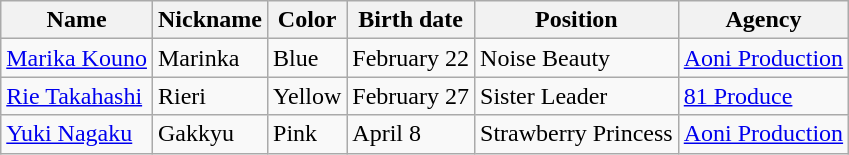<table class="wikitable">
<tr>
<th>Name</th>
<th>Nickname</th>
<th>Color</th>
<th>Birth date</th>
<th>Position</th>
<th>Agency</th>
</tr>
<tr>
<td><a href='#'>Marika Kouno</a></td>
<td>Marinka</td>
<td> Blue</td>
<td>February 22</td>
<td>Noise Beauty</td>
<td><a href='#'>Aoni Production</a></td>
</tr>
<tr>
<td><a href='#'>Rie Takahashi</a></td>
<td>Rieri</td>
<td> Yellow</td>
<td>February 27</td>
<td>Sister Leader</td>
<td><a href='#'>81 Produce</a></td>
</tr>
<tr>
<td><a href='#'>Yuki Nagaku</a></td>
<td>Gakkyu</td>
<td> Pink</td>
<td>April 8</td>
<td>Strawberry Princess</td>
<td><a href='#'>Aoni Production</a></td>
</tr>
</table>
